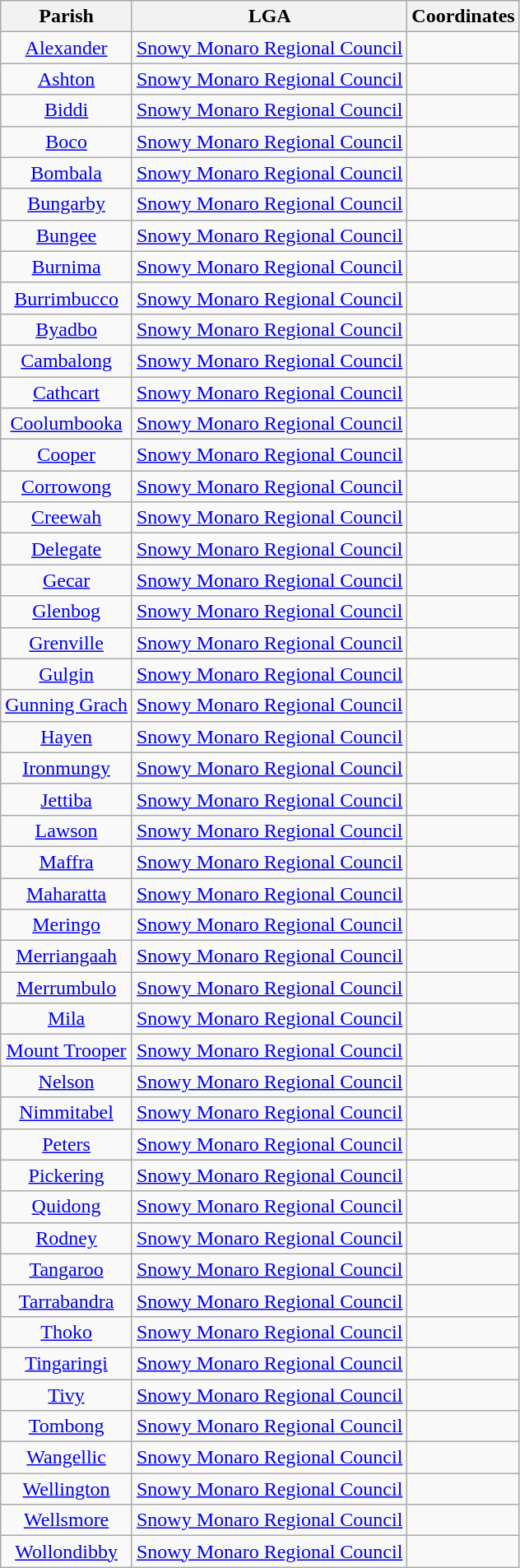<table class="wikitable" style="text-align:center">
<tr>
<th>Parish</th>
<th>LGA</th>
<th>Coordinates</th>
</tr>
<tr>
<td><a href='#'>Alexander</a></td>
<td><a href='#'>Snowy Monaro Regional Council</a></td>
<td></td>
</tr>
<tr>
<td><a href='#'>Ashton</a></td>
<td><a href='#'>Snowy Monaro Regional Council</a></td>
<td></td>
</tr>
<tr>
<td><a href='#'>Biddi</a></td>
<td><a href='#'>Snowy Monaro Regional Council</a></td>
<td></td>
</tr>
<tr>
<td><a href='#'>Boco</a></td>
<td><a href='#'>Snowy Monaro Regional Council</a></td>
<td></td>
</tr>
<tr>
<td><a href='#'>Bombala</a></td>
<td><a href='#'>Snowy Monaro Regional Council</a></td>
<td></td>
</tr>
<tr>
<td><a href='#'>Bungarby</a></td>
<td><a href='#'>Snowy Monaro Regional Council</a></td>
<td></td>
</tr>
<tr>
<td><a href='#'>Bungee</a></td>
<td><a href='#'>Snowy Monaro Regional Council</a></td>
<td></td>
</tr>
<tr>
<td><a href='#'>Burnima</a></td>
<td><a href='#'>Snowy Monaro Regional Council</a></td>
<td></td>
</tr>
<tr>
<td><a href='#'>Burrimbucco</a></td>
<td><a href='#'>Snowy Monaro Regional Council</a></td>
<td></td>
</tr>
<tr>
<td><a href='#'>Byadbo</a></td>
<td><a href='#'>Snowy Monaro Regional Council</a></td>
<td></td>
</tr>
<tr>
<td><a href='#'>Cambalong</a></td>
<td><a href='#'>Snowy Monaro Regional Council</a></td>
<td></td>
</tr>
<tr>
<td><a href='#'>Cathcart</a></td>
<td><a href='#'>Snowy Monaro Regional Council</a></td>
<td></td>
</tr>
<tr>
<td><a href='#'>Coolumbooka</a></td>
<td><a href='#'>Snowy Monaro Regional Council</a></td>
<td></td>
</tr>
<tr>
<td><a href='#'>Cooper</a></td>
<td><a href='#'>Snowy Monaro Regional Council</a></td>
<td></td>
</tr>
<tr>
<td><a href='#'>Corrowong</a></td>
<td><a href='#'>Snowy Monaro Regional Council</a></td>
<td></td>
</tr>
<tr>
<td><a href='#'>Creewah</a></td>
<td><a href='#'>Snowy Monaro Regional Council</a></td>
<td></td>
</tr>
<tr>
<td><a href='#'>Delegate</a></td>
<td><a href='#'>Snowy Monaro Regional Council</a></td>
<td></td>
</tr>
<tr>
<td><a href='#'>Gecar</a></td>
<td><a href='#'>Snowy Monaro Regional Council</a></td>
<td></td>
</tr>
<tr>
<td><a href='#'>Glenbog</a></td>
<td><a href='#'>Snowy Monaro Regional Council</a></td>
<td></td>
</tr>
<tr>
<td><a href='#'>Grenville</a></td>
<td><a href='#'>Snowy Monaro Regional Council</a></td>
<td></td>
</tr>
<tr>
<td><a href='#'>Gulgin</a></td>
<td><a href='#'>Snowy Monaro Regional Council</a></td>
<td></td>
</tr>
<tr>
<td><a href='#'>Gunning Grach</a></td>
<td><a href='#'>Snowy Monaro Regional Council</a></td>
<td></td>
</tr>
<tr>
<td><a href='#'>Hayen</a></td>
<td><a href='#'>Snowy Monaro Regional Council</a></td>
<td></td>
</tr>
<tr>
<td><a href='#'>Ironmungy</a></td>
<td><a href='#'>Snowy Monaro Regional Council</a></td>
<td></td>
</tr>
<tr>
<td><a href='#'>Jettiba</a></td>
<td><a href='#'>Snowy Monaro Regional Council</a></td>
<td></td>
</tr>
<tr>
<td><a href='#'>Lawson</a></td>
<td><a href='#'>Snowy Monaro Regional Council</a></td>
<td></td>
</tr>
<tr>
<td><a href='#'>Maffra</a></td>
<td><a href='#'>Snowy Monaro Regional Council</a></td>
<td></td>
</tr>
<tr>
<td><a href='#'>Maharatta</a></td>
<td><a href='#'>Snowy Monaro Regional Council</a></td>
<td></td>
</tr>
<tr>
<td><a href='#'>Meringo</a></td>
<td><a href='#'>Snowy Monaro Regional Council</a></td>
<td></td>
</tr>
<tr>
<td><a href='#'>Merriangaah</a></td>
<td><a href='#'>Snowy Monaro Regional Council</a></td>
<td></td>
</tr>
<tr>
<td><a href='#'>Merrumbulo</a></td>
<td><a href='#'>Snowy Monaro Regional Council</a></td>
<td></td>
</tr>
<tr>
<td><a href='#'>Mila</a></td>
<td><a href='#'>Snowy Monaro Regional Council</a></td>
<td></td>
</tr>
<tr>
<td><a href='#'>Mount Trooper</a></td>
<td><a href='#'>Snowy Monaro Regional Council</a></td>
<td></td>
</tr>
<tr>
<td><a href='#'>Nelson</a></td>
<td><a href='#'>Snowy Monaro Regional Council</a></td>
<td></td>
</tr>
<tr>
<td><a href='#'>Nimmitabel</a></td>
<td><a href='#'>Snowy Monaro Regional Council</a></td>
<td></td>
</tr>
<tr>
<td><a href='#'>Peters</a></td>
<td><a href='#'>Snowy Monaro Regional Council</a></td>
<td></td>
</tr>
<tr>
<td><a href='#'>Pickering</a></td>
<td><a href='#'>Snowy Monaro Regional Council</a></td>
<td></td>
</tr>
<tr>
<td><a href='#'>Quidong</a></td>
<td><a href='#'>Snowy Monaro Regional Council</a></td>
<td></td>
</tr>
<tr>
<td><a href='#'>Rodney</a></td>
<td><a href='#'>Snowy Monaro Regional Council</a></td>
<td></td>
</tr>
<tr>
<td><a href='#'>Tangaroo</a></td>
<td><a href='#'>Snowy Monaro Regional Council</a></td>
<td></td>
</tr>
<tr>
<td><a href='#'>Tarrabandra</a></td>
<td><a href='#'>Snowy Monaro Regional Council</a></td>
<td></td>
</tr>
<tr>
<td><a href='#'>Thoko</a></td>
<td><a href='#'>Snowy Monaro Regional Council</a></td>
<td></td>
</tr>
<tr>
<td><a href='#'>Tingaringi</a></td>
<td><a href='#'>Snowy Monaro Regional Council</a></td>
<td></td>
</tr>
<tr>
<td><a href='#'>Tivy</a></td>
<td><a href='#'>Snowy Monaro Regional Council</a></td>
<td></td>
</tr>
<tr>
<td><a href='#'>Tombong</a></td>
<td><a href='#'>Snowy Monaro Regional Council</a></td>
<td></td>
</tr>
<tr>
<td><a href='#'>Wangellic</a></td>
<td><a href='#'>Snowy Monaro Regional Council</a></td>
<td></td>
</tr>
<tr>
<td><a href='#'>Wellington</a></td>
<td><a href='#'>Snowy Monaro Regional Council</a></td>
<td></td>
</tr>
<tr>
<td><a href='#'>Wellsmore</a></td>
<td><a href='#'>Snowy Monaro Regional Council</a></td>
<td></td>
</tr>
<tr>
<td><a href='#'>Wollondibby</a></td>
<td><a href='#'>Snowy Monaro Regional Council</a></td>
<td></td>
</tr>
</table>
